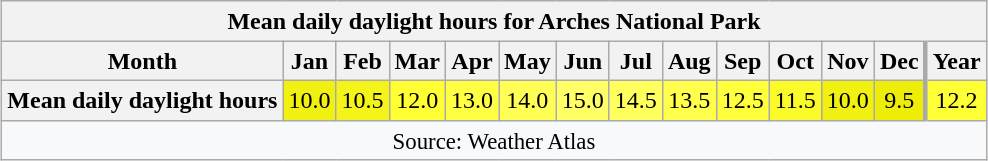<table style="width:auto;text-align:center;line-height:1.2em;margin-left:auto;margin-right:auto" class="wikitable mw-collapsible mw-collapsed">
<tr>
<th Colspan=14>Mean daily daylight hours for Arches National Park</th>
</tr>
<tr>
<th>Month</th>
<th>Jan</th>
<th>Feb</th>
<th>Mar</th>
<th>Apr</th>
<th>May</th>
<th>Jun</th>
<th>Jul</th>
<th>Aug</th>
<th>Sep</th>
<th>Oct</th>
<th>Nov</th>
<th>Dec</th>
<th style="border-left-width:medium">Year</th>
</tr>
<tr>
<th>Mean daily daylight hours</th>
<td style="background:#F0F011;color:#000000;">10.0</td>
<td style="background:#F4F419;color:#000000;">10.5</td>
<td style="background:#FFFF33;color:#000000;">12.0</td>
<td style="background:#FFFF44;color:#000000;">13.0</td>
<td style="background:#FFFF55;color:#000000;">14.0</td>
<td style="background:#FFFF66;color:#000000;">15.0</td>
<td style="background:#FFFF5D;color:#000000;">14.5</td>
<td style="background:#FFFF4C;color:#000000;">13.5</td>
<td style="background:#FFFF3B;color:#000000;">12.5</td>
<td style="background:#FBFB2A;color:#000000;">11.5</td>
<td style="background:#F0F011;color:#000000;">10.0</td>
<td style="background:#EDED08;color:#000000;">9.5</td>
<td style="background:#FFFF35;color:#000000;border-left-width:medium">12.2</td>
</tr>
<tr>
<th Colspan=14 style="background:#f8f9fa;font-weight:normal;font-size:95%;">Source: Weather Atlas </th>
</tr>
</table>
